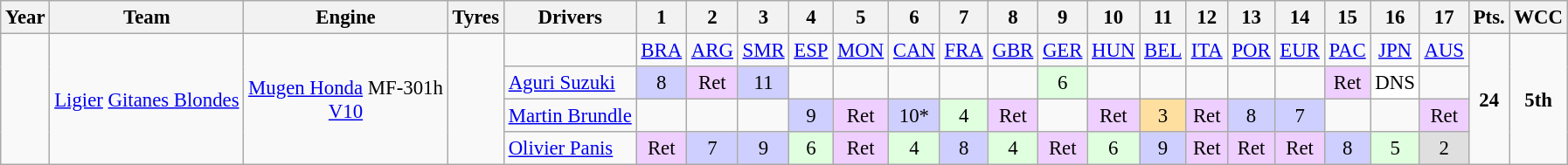<table class="wikitable" style="text-align:center; font-size:95%">
<tr>
<th>Year</th>
<th>Team</th>
<th>Engine</th>
<th>Tyres</th>
<th>Drivers</th>
<th>1</th>
<th>2</th>
<th>3</th>
<th>4</th>
<th>5</th>
<th>6</th>
<th>7</th>
<th>8</th>
<th>9</th>
<th>10</th>
<th>11</th>
<th>12</th>
<th>13</th>
<th>14</th>
<th>15</th>
<th>16</th>
<th>17</th>
<th>Pts.</th>
<th>WCC</th>
</tr>
<tr>
<td rowspan="4"></td>
<td rowspan="4"><a href='#'>Ligier</a> <a href='#'>Gitanes Blondes</a></td>
<td rowspan="4"><a href='#'>Mugen Honda</a> MF-301h<br><a href='#'>V10</a></td>
<td rowspan="4"></td>
<td></td>
<td><a href='#'>BRA</a></td>
<td><a href='#'>ARG</a></td>
<td><a href='#'>SMR</a></td>
<td><a href='#'>ESP</a></td>
<td><a href='#'>MON</a></td>
<td><a href='#'>CAN</a></td>
<td><a href='#'>FRA</a></td>
<td><a href='#'>GBR</a></td>
<td><a href='#'>GER</a></td>
<td><a href='#'>HUN</a></td>
<td><a href='#'>BEL</a></td>
<td><a href='#'>ITA</a></td>
<td><a href='#'>POR</a></td>
<td><a href='#'>EUR</a></td>
<td><a href='#'>PAC</a></td>
<td><a href='#'>JPN</a></td>
<td><a href='#'>AUS</a></td>
<td rowspan="4"><strong>24</strong></td>
<td rowspan="4"><strong>5th</strong></td>
</tr>
<tr>
<td align="left"><a href='#'>Aguri Suzuki</a></td>
<td style="background:#cfcfff;">8</td>
<td style="background:#efcfff;">Ret</td>
<td style="background:#cfcfff;">11</td>
<td></td>
<td></td>
<td></td>
<td></td>
<td></td>
<td style="background:#dfffdf;">6</td>
<td></td>
<td></td>
<td></td>
<td></td>
<td></td>
<td style="background:#efcfff;">Ret</td>
<td style="background:#ffffff;">DNS</td>
<td></td>
</tr>
<tr>
<td align="left"><a href='#'>Martin Brundle</a></td>
<td></td>
<td></td>
<td></td>
<td style="background:#cfcfff;">9</td>
<td style="background:#efcfff;">Ret</td>
<td style="background:#cfcfff;">10*</td>
<td style="background:#dfffdf;">4</td>
<td style="background:#efcfff;">Ret</td>
<td></td>
<td style="background:#efcfff;">Ret</td>
<td style="background:#ffdf9f;">3</td>
<td style="background:#efcfff;">Ret</td>
<td style="background:#cfcfff;">8</td>
<td style="background:#cfcfff;">7</td>
<td></td>
<td></td>
<td style="background:#efcfff;">Ret</td>
</tr>
<tr>
<td align="left"><a href='#'>Olivier Panis</a></td>
<td style="background:#efcfff;">Ret</td>
<td style="background:#cfcfff;">7</td>
<td style="background:#cfcfff;">9</td>
<td style="background:#dfffdf;">6</td>
<td style="background:#efcfff;">Ret</td>
<td style="background:#dfffdf;">4</td>
<td style="background:#cfcfff;">8</td>
<td style="background:#dfffdf;">4</td>
<td style="background:#efcfff;">Ret</td>
<td style="background:#dfffdf;">6</td>
<td style="background:#cfcfff;">9</td>
<td style="background:#efcfff;">Ret</td>
<td style="background:#efcfff;">Ret</td>
<td style="background:#efcfff;">Ret</td>
<td style="background:#cfcfff;">8</td>
<td style="background:#dfffdf;">5</td>
<td style="background:#dfdfdf;">2</td>
</tr>
</table>
